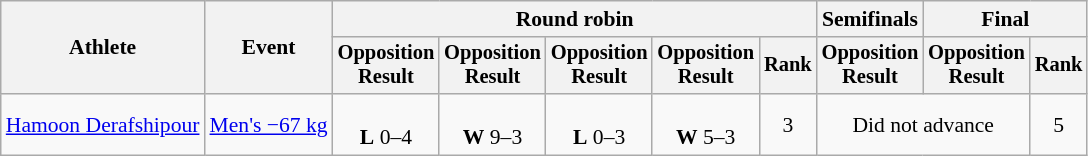<table class="wikitable" style="font-size:90%;">
<tr>
<th rowspan=2>Athlete</th>
<th rowspan=2>Event</th>
<th colspan=5>Round robin</th>
<th>Semifinals</th>
<th colspan=2>Final</th>
</tr>
<tr style="font-size:95%">
<th>Opposition<br>Result</th>
<th>Opposition<br>Result</th>
<th>Opposition<br>Result</th>
<th>Opposition<br>Result</th>
<th>Rank</th>
<th>Opposition<br>Result</th>
<th>Opposition<br>Result</th>
<th>Rank</th>
</tr>
<tr align=center>
<td align=left><a href='#'>Hamoon Derafshipour</a></td>
<td align=left><a href='#'>Men's −67 kg</a></td>
<td><br><strong>L</strong> 0–4</td>
<td><br><strong>W</strong> 9–3</td>
<td><br><strong>L</strong> 0–3</td>
<td><br><strong>W</strong> 5–3</td>
<td>3</td>
<td colspan="2">Did not advance</td>
<td>5</td>
</tr>
</table>
